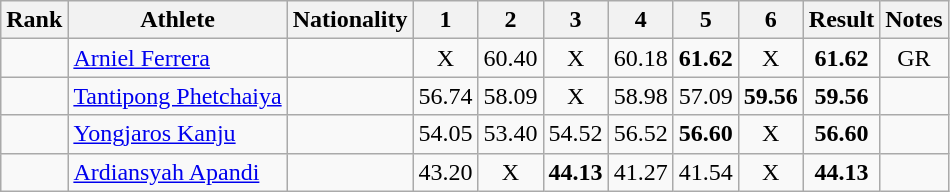<table class="wikitable sortable" style="text-align:center">
<tr>
<th>Rank</th>
<th>Athlete</th>
<th>Nationality</th>
<th>1</th>
<th>2</th>
<th>3</th>
<th>4</th>
<th>5</th>
<th>6</th>
<th>Result</th>
<th>Notes</th>
</tr>
<tr>
<td></td>
<td align=left><a href='#'>Arniel Ferrera</a></td>
<td align=left></td>
<td>X</td>
<td>60.40</td>
<td>X</td>
<td>60.18</td>
<td><strong>61.62</strong></td>
<td>X</td>
<td><strong>61.62</strong></td>
<td>GR</td>
</tr>
<tr>
<td></td>
<td align=left><a href='#'>Tantipong Phetchaiya</a></td>
<td align=left></td>
<td>56.74</td>
<td>58.09</td>
<td>X</td>
<td>58.98</td>
<td>57.09</td>
<td><strong>59.56</strong></td>
<td><strong>59.56</strong></td>
<td></td>
</tr>
<tr>
<td></td>
<td align=left><a href='#'>Yongjaros Kanju</a></td>
<td align=left></td>
<td>54.05</td>
<td>53.40</td>
<td>54.52</td>
<td>56.52</td>
<td><strong>56.60</strong></td>
<td>X</td>
<td><strong>56.60</strong></td>
<td></td>
</tr>
<tr>
<td></td>
<td align=left><a href='#'>Ardiansyah Apandi</a></td>
<td align=left></td>
<td>43.20</td>
<td>X</td>
<td><strong>44.13</strong></td>
<td>41.27</td>
<td>41.54</td>
<td>X</td>
<td><strong>44.13</strong></td>
<td></td>
</tr>
</table>
